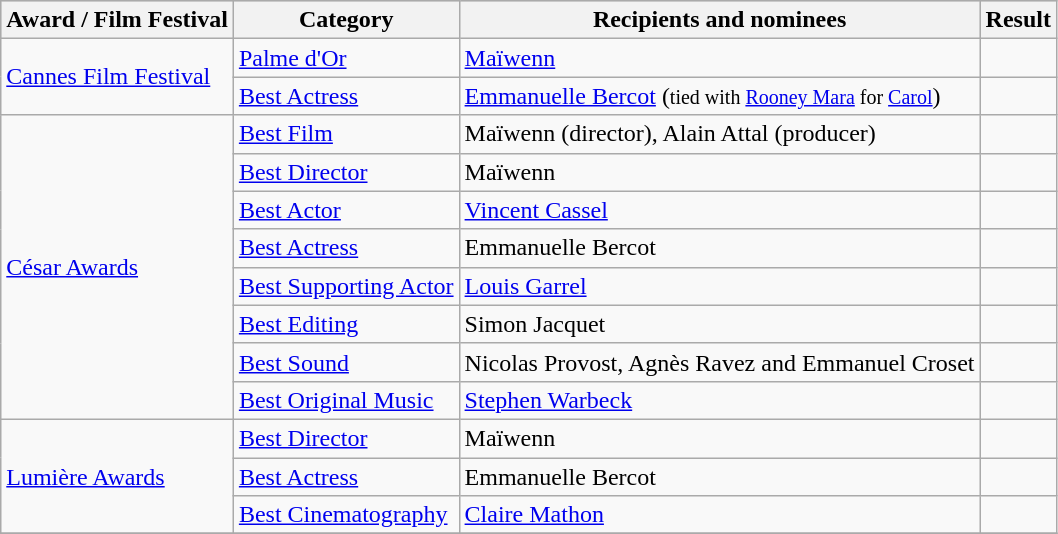<table class="wikitable plainrowheaders sortable">
<tr style="background:#ccc; text-align:center;">
<th scope="col">Award / Film Festival</th>
<th scope="col">Category</th>
<th scope="col">Recipients and nominees</th>
<th scope="col">Result</th>
</tr>
<tr>
<td rowspan=2><a href='#'>Cannes Film Festival</a></td>
<td><a href='#'>Palme d'Or</a></td>
<td><a href='#'>Maïwenn</a></td>
<td></td>
</tr>
<tr>
<td><a href='#'>Best Actress</a></td>
<td><a href='#'>Emmanuelle Bercot</a> (<small>tied with <a href='#'>Rooney Mara</a> for <a href='#'>Carol</a></small>)</td>
<td></td>
</tr>
<tr>
<td rowspan=8><a href='#'>César Awards</a></td>
<td><a href='#'>Best Film</a></td>
<td>Maïwenn (director), Alain Attal (producer)</td>
<td></td>
</tr>
<tr>
<td><a href='#'>Best Director</a></td>
<td>Maïwenn</td>
<td></td>
</tr>
<tr>
<td><a href='#'>Best Actor</a></td>
<td><a href='#'>Vincent Cassel</a></td>
<td></td>
</tr>
<tr>
<td><a href='#'>Best Actress</a></td>
<td>Emmanuelle Bercot</td>
<td></td>
</tr>
<tr>
<td><a href='#'>Best Supporting Actor</a></td>
<td><a href='#'>Louis Garrel</a></td>
<td></td>
</tr>
<tr>
<td><a href='#'>Best Editing</a></td>
<td>Simon Jacquet</td>
<td></td>
</tr>
<tr>
<td><a href='#'>Best Sound</a></td>
<td>Nicolas Provost, Agnès Ravez and Emmanuel Croset</td>
<td></td>
</tr>
<tr>
<td><a href='#'>Best Original Music</a></td>
<td><a href='#'>Stephen Warbeck</a></td>
<td></td>
</tr>
<tr>
<td rowspan=3><a href='#'>Lumière Awards</a></td>
<td><a href='#'>Best Director</a></td>
<td>Maïwenn</td>
<td></td>
</tr>
<tr>
<td><a href='#'>Best Actress</a></td>
<td>Emmanuelle Bercot</td>
<td></td>
</tr>
<tr>
<td><a href='#'>Best Cinematography</a></td>
<td><a href='#'>Claire Mathon</a></td>
<td></td>
</tr>
<tr>
</tr>
</table>
